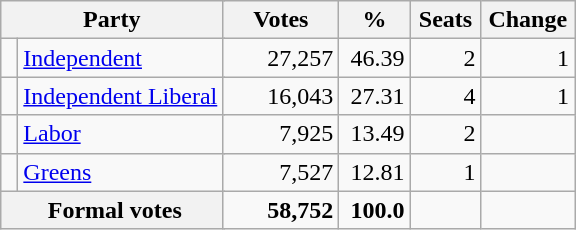<table class="wikitable" style="text-align:right; margin-bottom:0">
<tr>
<th style="width:10px" colspan=3>Party</th>
<th style="width:70px;">Votes</th>
<th style="width:40px;">%</th>
<th style="width:40px;">Seats</th>
<th style="width:40px;">Change</th>
</tr>
<tr>
<td> </td>
<td style="text-align:left;" colspan="2"><a href='#'>Independent</a></td>
<td style="width:70px;">27,257</td>
<td style="width:40px;">46.39</td>
<td style="width:40px;">2</td>
<td style="width:55px;"> 1</td>
</tr>
<tr>
<td> </td>
<td style="text-align:left;" colspan="2"><a href='#'>Independent Liberal</a></td>
<td>16,043</td>
<td>27.31</td>
<td>4</td>
<td> 1</td>
</tr>
<tr>
<td> </td>
<td style="text-align:left;" colspan="2"><a href='#'>Labor</a></td>
<td>7,925</td>
<td>13.49</td>
<td>2</td>
<td></td>
</tr>
<tr>
<td> </td>
<td style="text-align:left;" colspan="2"><a href='#'>Greens</a></td>
<td>7,527</td>
<td>12.81</td>
<td>1</td>
<td></td>
</tr>
<tr>
<th colspan="3" rowspan="1"> Formal votes</th>
<td><strong>58,752</strong></td>
<td><strong>100.0</strong></td>
<td></td>
<td></td>
</tr>
</table>
